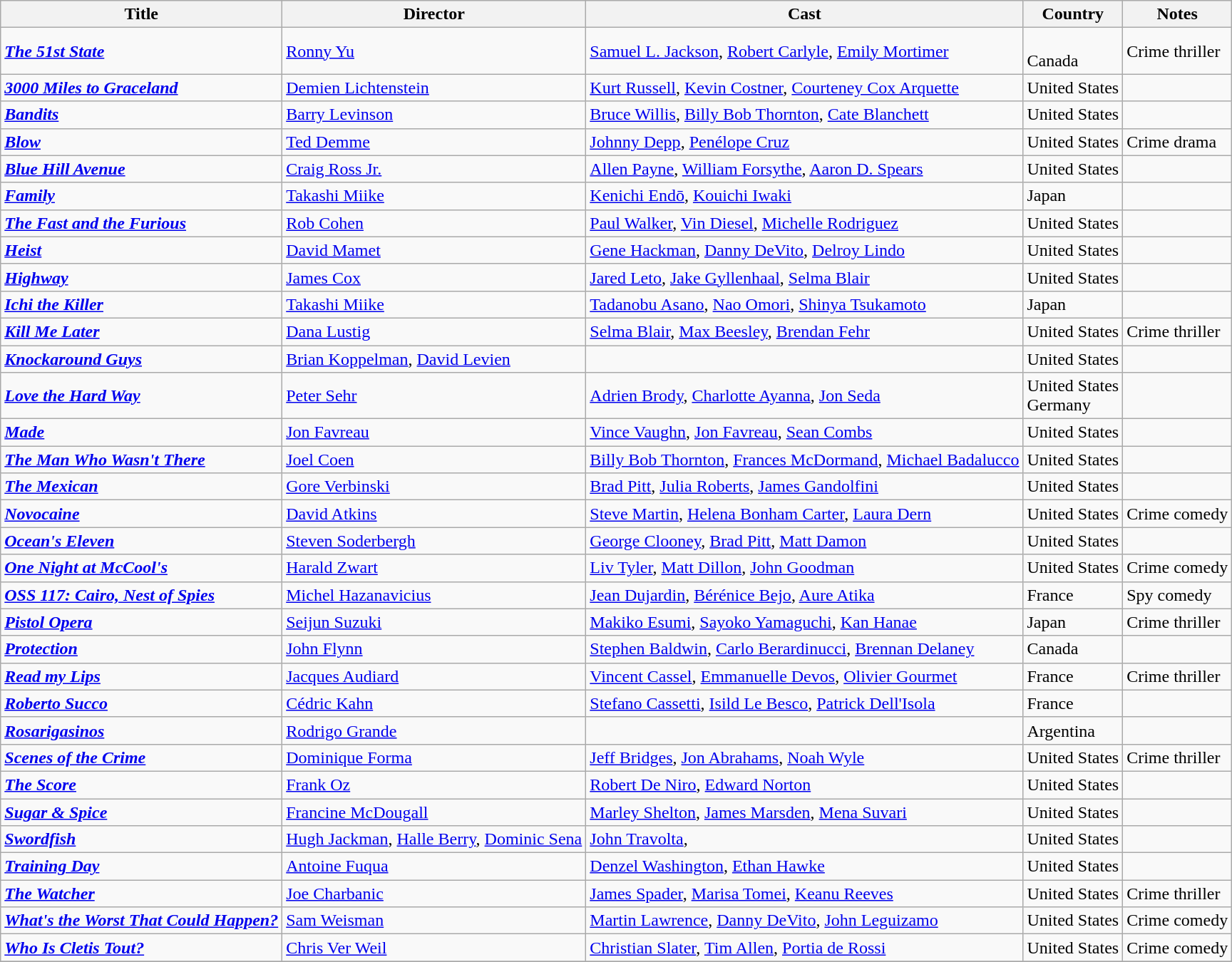<table class="wikitable">
<tr>
<th>Title</th>
<th>Director</th>
<th>Cast</th>
<th>Country</th>
<th>Notes</th>
</tr>
<tr>
<td><strong><em><a href='#'>The 51st State</a></em></strong></td>
<td><a href='#'>Ronny Yu</a></td>
<td><a href='#'>Samuel L. Jackson</a>, <a href='#'>Robert Carlyle</a>, <a href='#'>Emily Mortimer</a></td>
<td><br>Canada</td>
<td>Crime thriller</td>
</tr>
<tr>
<td><strong><em><a href='#'>3000 Miles to Graceland</a></em></strong></td>
<td><a href='#'>Demien Lichtenstein</a></td>
<td><a href='#'>Kurt Russell</a>, <a href='#'>Kevin Costner</a>, <a href='#'>Courteney Cox Arquette</a></td>
<td>United States</td>
<td></td>
</tr>
<tr>
<td><strong><em><a href='#'>Bandits</a></em></strong></td>
<td><a href='#'>Barry Levinson</a></td>
<td><a href='#'>Bruce Willis</a>, <a href='#'>Billy Bob Thornton</a>, <a href='#'>Cate Blanchett</a></td>
<td>United States</td>
<td></td>
</tr>
<tr>
<td><strong><em><a href='#'>Blow</a></em></strong></td>
<td><a href='#'>Ted Demme</a></td>
<td><a href='#'>Johnny Depp</a>, <a href='#'>Penélope Cruz</a></td>
<td>United States</td>
<td>Crime drama</td>
</tr>
<tr>
<td><strong><em><a href='#'>Blue Hill Avenue</a></em></strong></td>
<td><a href='#'>Craig Ross Jr.</a></td>
<td><a href='#'>Allen Payne</a>, <a href='#'>William Forsythe</a>, <a href='#'>Aaron D. Spears</a></td>
<td>United States</td>
<td></td>
</tr>
<tr>
<td><strong><em><a href='#'>Family</a></em></strong></td>
<td><a href='#'>Takashi Miike</a></td>
<td><a href='#'>Kenichi Endō</a>, <a href='#'>Kouichi Iwaki</a></td>
<td>Japan</td>
<td></td>
</tr>
<tr>
<td><strong><em><a href='#'>The Fast and the Furious</a></em></strong></td>
<td><a href='#'>Rob Cohen</a></td>
<td><a href='#'>Paul Walker</a>, <a href='#'>Vin Diesel</a>, <a href='#'>Michelle Rodriguez</a></td>
<td>United States</td>
<td></td>
</tr>
<tr>
<td><strong><em><a href='#'>Heist</a></em></strong></td>
<td><a href='#'>David Mamet</a></td>
<td><a href='#'>Gene Hackman</a>, <a href='#'>Danny DeVito</a>, <a href='#'>Delroy Lindo</a></td>
<td>United States</td>
<td></td>
</tr>
<tr>
<td><strong><em><a href='#'>Highway</a></em></strong></td>
<td><a href='#'>James Cox</a></td>
<td><a href='#'>Jared Leto</a>, <a href='#'>Jake Gyllenhaal</a>, <a href='#'>Selma Blair</a></td>
<td>United States</td>
<td></td>
</tr>
<tr>
<td><strong><em><a href='#'>Ichi the Killer</a></em></strong></td>
<td><a href='#'>Takashi Miike</a></td>
<td><a href='#'>Tadanobu Asano</a>, <a href='#'>Nao Omori</a>, <a href='#'>Shinya Tsukamoto</a></td>
<td>Japan</td>
<td></td>
</tr>
<tr>
<td><strong><em><a href='#'>Kill Me Later</a></em></strong></td>
<td><a href='#'>Dana Lustig</a></td>
<td><a href='#'>Selma Blair</a>, <a href='#'>Max Beesley</a>, <a href='#'>Brendan Fehr</a></td>
<td>United States</td>
<td>Crime thriller</td>
</tr>
<tr>
<td><strong><em><a href='#'>Knockaround Guys</a></em></strong></td>
<td><a href='#'>Brian Koppelman</a>, <a href='#'>David Levien</a></td>
<td></td>
<td>United States</td>
<td></td>
</tr>
<tr>
<td><strong><em><a href='#'>Love the Hard Way</a></em></strong></td>
<td><a href='#'>Peter Sehr</a></td>
<td><a href='#'>Adrien Brody</a>, <a href='#'>Charlotte Ayanna</a>, <a href='#'>Jon Seda</a></td>
<td>United States<br>Germany</td>
<td></td>
</tr>
<tr>
<td><strong><em><a href='#'>Made</a></em></strong></td>
<td><a href='#'>Jon Favreau</a></td>
<td><a href='#'>Vince Vaughn</a>, <a href='#'>Jon Favreau</a>, <a href='#'>Sean Combs</a></td>
<td>United States</td>
<td></td>
</tr>
<tr>
<td><strong><em><a href='#'>The Man Who Wasn't There</a></em></strong></td>
<td><a href='#'>Joel Coen</a></td>
<td><a href='#'>Billy Bob Thornton</a>, <a href='#'>Frances McDormand</a>, <a href='#'>Michael Badalucco</a></td>
<td>United States</td>
<td></td>
</tr>
<tr>
<td><strong><em><a href='#'>The Mexican</a></em></strong></td>
<td><a href='#'>Gore Verbinski</a></td>
<td><a href='#'>Brad Pitt</a>, <a href='#'>Julia Roberts</a>, <a href='#'>James Gandolfini</a></td>
<td>United States</td>
<td></td>
</tr>
<tr>
<td><strong><em><a href='#'>Novocaine</a></em></strong></td>
<td><a href='#'>David Atkins</a></td>
<td><a href='#'>Steve Martin</a>, <a href='#'>Helena Bonham Carter</a>, <a href='#'>Laura Dern</a></td>
<td>United States</td>
<td>Crime comedy</td>
</tr>
<tr>
<td><strong><em><a href='#'>Ocean's Eleven</a></em></strong></td>
<td><a href='#'>Steven Soderbergh</a></td>
<td><a href='#'>George Clooney</a>, <a href='#'>Brad Pitt</a>, <a href='#'>Matt Damon</a></td>
<td>United States</td>
<td></td>
</tr>
<tr>
<td><strong><em><a href='#'>One Night at McCool's</a></em></strong></td>
<td><a href='#'>Harald Zwart</a></td>
<td><a href='#'>Liv Tyler</a>, <a href='#'>Matt Dillon</a>, <a href='#'>John Goodman</a></td>
<td>United States</td>
<td>Crime comedy</td>
</tr>
<tr>
<td><strong><em><a href='#'>OSS 117: Cairo, Nest of Spies</a></em></strong></td>
<td><a href='#'>Michel Hazanavicius</a></td>
<td><a href='#'>Jean Dujardin</a>, <a href='#'>Bérénice Bejo</a>, <a href='#'>Aure Atika</a></td>
<td>France</td>
<td>Spy comedy</td>
</tr>
<tr>
<td><strong><em><a href='#'>Pistol Opera</a></em></strong></td>
<td><a href='#'>Seijun Suzuki</a></td>
<td><a href='#'>Makiko Esumi</a>, <a href='#'>Sayoko Yamaguchi</a>, <a href='#'>Kan Hanae</a></td>
<td>Japan</td>
<td>Crime thriller</td>
</tr>
<tr>
<td><strong><em><a href='#'>Protection</a></em></strong></td>
<td><a href='#'>John Flynn</a></td>
<td><a href='#'>Stephen Baldwin</a>, <a href='#'>Carlo Berardinucci</a>, <a href='#'>Brennan Delaney</a></td>
<td>Canada</td>
<td></td>
</tr>
<tr>
<td><strong><em><a href='#'>Read my Lips</a></em></strong></td>
<td><a href='#'>Jacques Audiard</a></td>
<td><a href='#'>Vincent Cassel</a>, <a href='#'>Emmanuelle Devos</a>, <a href='#'>Olivier Gourmet</a></td>
<td>France</td>
<td>Crime thriller</td>
</tr>
<tr>
<td><strong><em><a href='#'>Roberto Succo</a></em></strong></td>
<td><a href='#'>Cédric Kahn</a></td>
<td><a href='#'>Stefano Cassetti</a>, <a href='#'>Isild Le Besco</a>, <a href='#'>Patrick Dell'Isola</a></td>
<td>France</td>
<td></td>
</tr>
<tr>
<td><strong><em><a href='#'>Rosarigasinos</a></em></strong></td>
<td><a href='#'>Rodrigo Grande</a></td>
<td></td>
<td>Argentina</td>
<td></td>
</tr>
<tr>
<td><strong><em><a href='#'>Scenes of the Crime</a></em></strong></td>
<td><a href='#'>Dominique Forma</a></td>
<td><a href='#'>Jeff Bridges</a>, <a href='#'>Jon Abrahams</a>, <a href='#'>Noah Wyle</a></td>
<td>United States</td>
<td>Crime thriller</td>
</tr>
<tr>
<td><strong><em><a href='#'>The Score</a></em></strong></td>
<td><a href='#'>Frank Oz</a></td>
<td><a href='#'>Robert De Niro</a>, <a href='#'>Edward Norton</a></td>
<td>United States</td>
<td></td>
</tr>
<tr>
<td><strong><em><a href='#'>Sugar & Spice</a></em></strong></td>
<td><a href='#'>Francine McDougall</a></td>
<td><a href='#'>Marley Shelton</a>, <a href='#'>James Marsden</a>, <a href='#'>Mena Suvari</a></td>
<td>United States</td>
<td></td>
</tr>
<tr>
<td><strong><em><a href='#'>Swordfish</a></em></strong></td>
<td><a href='#'>Hugh Jackman</a>, <a href='#'>Halle Berry</a>, <a href='#'>Dominic Sena</a></td>
<td><a href='#'>John Travolta</a>,</td>
<td>United States</td>
<td></td>
</tr>
<tr>
<td><strong><em><a href='#'>Training Day</a></em></strong></td>
<td><a href='#'>Antoine Fuqua</a></td>
<td><a href='#'>Denzel Washington</a>, <a href='#'>Ethan Hawke</a></td>
<td>United States</td>
<td></td>
</tr>
<tr>
<td><strong><em><a href='#'>The Watcher</a></em></strong></td>
<td><a href='#'>Joe Charbanic</a></td>
<td><a href='#'>James Spader</a>, <a href='#'>Marisa Tomei</a>, <a href='#'>Keanu Reeves</a></td>
<td>United States</td>
<td>Crime thriller</td>
</tr>
<tr>
<td><strong><em><a href='#'>What's the Worst That Could Happen?</a></em></strong></td>
<td><a href='#'>Sam Weisman</a></td>
<td><a href='#'>Martin Lawrence</a>, <a href='#'>Danny DeVito</a>, <a href='#'>John Leguizamo</a></td>
<td>United States</td>
<td>Crime comedy</td>
</tr>
<tr>
<td><strong><em><a href='#'>Who Is Cletis Tout?</a></em></strong></td>
<td><a href='#'>Chris Ver Weil</a></td>
<td><a href='#'>Christian Slater</a>, <a href='#'>Tim Allen</a>, <a href='#'>Portia de Rossi</a></td>
<td>United States</td>
<td>Crime comedy</td>
</tr>
<tr>
</tr>
</table>
